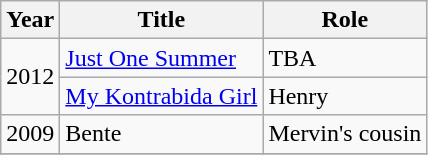<table class="wikitable">
<tr>
<th>Year</th>
<th>Title</th>
<th>Role</th>
</tr>
<tr>
<td rowspan="2">2012</td>
<td><a href='#'>Just One Summer</a></td>
<td>TBA</td>
</tr>
<tr>
<td><a href='#'>My Kontrabida Girl</a></td>
<td>Henry</td>
</tr>
<tr>
<td>2009</td>
<td>Bente</td>
<td>Mervin's cousin</td>
</tr>
<tr>
</tr>
</table>
